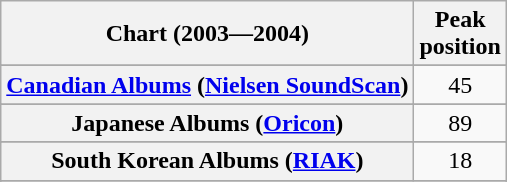<table class="wikitable sortable plainrowheaders" style="text-align:center;">
<tr>
<th scope="col">Chart (2003—2004)</th>
<th scope="col">Peak<br>position</th>
</tr>
<tr>
</tr>
<tr>
<th scope="row"><a href='#'>Canadian Albums</a> (<a href='#'>Nielsen SoundScan</a>)</th>
<td>45</td>
</tr>
<tr>
</tr>
<tr>
</tr>
<tr>
<th scope="row">Japanese Albums (<a href='#'>Oricon</a>)</th>
<td>89</td>
</tr>
<tr>
</tr>
<tr>
<th scope="row">South Korean Albums (<a href='#'>RIAK</a>)</th>
<td>18</td>
</tr>
<tr>
</tr>
<tr>
</tr>
<tr>
</tr>
<tr>
</tr>
</table>
